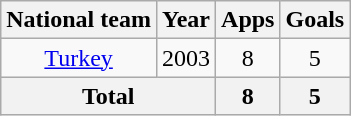<table class="wikitable" style="text-align:center">
<tr>
<th>National team</th>
<th>Year</th>
<th>Apps</th>
<th>Goals</th>
</tr>
<tr>
<td><a href='#'>Turkey</a></td>
<td>2003</td>
<td>8</td>
<td>5</td>
</tr>
<tr>
<th colspan="2">Total</th>
<th>8</th>
<th>5</th>
</tr>
</table>
